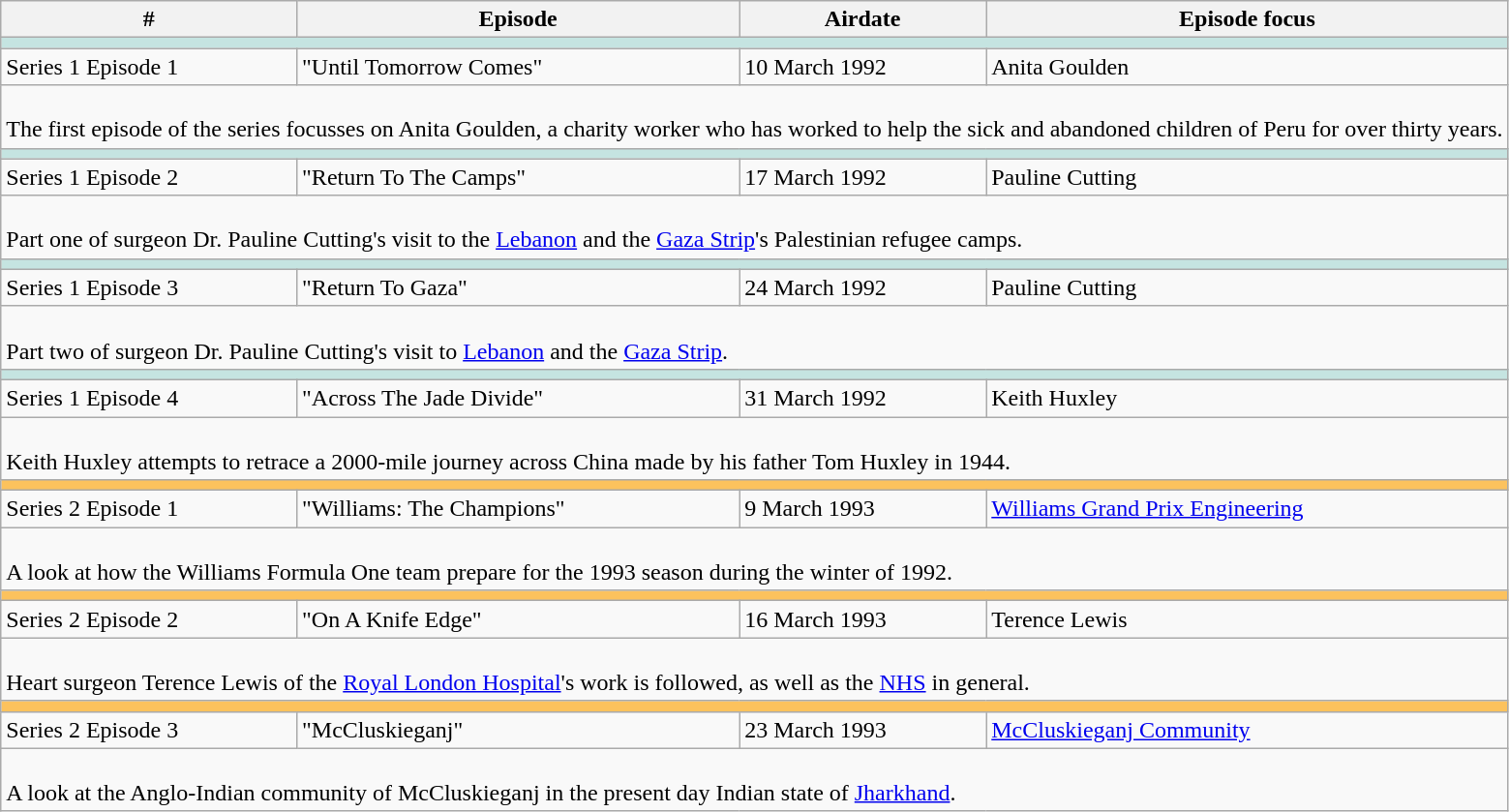<table class="wikitable">
<tr>
<th>#</th>
<th>Episode</th>
<th>Airdate</th>
<th>Episode focus</th>
</tr>
<tr>
<td colspan="4" bgcolor="#C5E4E1"></td>
</tr>
<tr>
<td>Series 1 Episode 1</td>
<td>"Until Tomorrow Comes"</td>
<td>10 March 1992</td>
<td>Anita Goulden</td>
</tr>
<tr>
<td colspan="4" valign="top"><br>The first episode of the series focusses on Anita Goulden, a charity worker who has worked to help the sick and abandoned children of Peru for over thirty years.</td>
</tr>
<tr>
<td colspan="4" bgcolor="#C5E4E1"></td>
</tr>
<tr>
<td>Series 1 Episode 2</td>
<td>"Return To The Camps"</td>
<td>17 March 1992</td>
<td>Pauline Cutting</td>
</tr>
<tr |>
<td colspan="4" valign="top"><br>Part one of surgeon Dr. Pauline Cutting's visit to the <a href='#'>Lebanon</a> and the <a href='#'>Gaza Strip</a>'s Palestinian refugee camps.</td>
</tr>
<tr>
<td colspan="4" bgcolor="#C5E4E1"></td>
</tr>
<tr>
<td>Series 1 Episode 3</td>
<td>"Return To Gaza"</td>
<td>24 March 1992</td>
<td>Pauline Cutting</td>
</tr>
<tr |>
<td colspan="4" valign="top"><br>Part two of surgeon Dr. Pauline Cutting's visit to <a href='#'>Lebanon</a> and the <a href='#'>Gaza Strip</a>.</td>
</tr>
<tr>
<td colspan="4" bgcolor="#C5E4E1"></td>
</tr>
<tr>
<td>Series 1 Episode 4</td>
<td>"Across The Jade Divide"</td>
<td>31 March 1992</td>
<td>Keith Huxley</td>
</tr>
<tr |>
<td colspan="4" valign="top"><br>Keith Huxley attempts to retrace a 2000-mile journey across China made by his father Tom Huxley in 1944.</td>
</tr>
<tr>
<td colspan="4" bgcolor="#FCC25D"></td>
</tr>
<tr>
<td>Series 2 Episode 1</td>
<td>"Williams: The Champions"</td>
<td>9 March 1993</td>
<td><a href='#'>Williams Grand Prix Engineering</a></td>
</tr>
<tr |>
<td colspan="4" valign="top"><br>A look at how the Williams Formula One team prepare for the 1993 season during the winter of 1992.</td>
</tr>
<tr>
<td colspan="4" bgcolor="#FCC25D"></td>
</tr>
<tr>
<td>Series 2 Episode 2</td>
<td>"On A Knife Edge"</td>
<td>16 March 1993</td>
<td>Terence Lewis</td>
</tr>
<tr |>
<td colspan="4" valign="top"><br>Heart surgeon Terence Lewis of the <a href='#'>Royal London Hospital</a>'s work is followed, as well as the <a href='#'>NHS</a> in general.</td>
</tr>
<tr>
<td colspan="4" bgcolor="#FCC25D"></td>
</tr>
<tr>
<td>Series 2 Episode 3</td>
<td>"McCluskieganj"</td>
<td>23 March 1993</td>
<td><a href='#'>McCluskieganj Community</a></td>
</tr>
<tr |>
<td colspan="4" valign="top"><br>A look at the Anglo-Indian community of McCluskieganj in the present day Indian state of <a href='#'>Jharkhand</a>.</td>
</tr>
</table>
